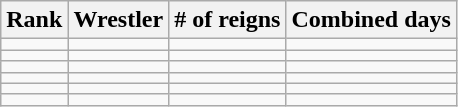<table class="wikitable sortable" style="text-align:center;">
<tr>
<th>Rank</th>
<th>Wrestler</th>
<th># of reigns</th>
<th>Combined days</th>
</tr>
<tr>
<td></td>
<td align="left"></td>
<td></td>
<td></td>
</tr>
<tr>
<td></td>
<td align="left"></td>
<td></td>
<td></td>
</tr>
<tr>
<td></td>
<td align="left"></td>
<td></td>
<td></td>
</tr>
<tr>
<td></td>
<td align="left"></td>
<td></td>
<td></td>
</tr>
<tr>
<td></td>
<td align="left"></td>
<td></td>
<td></td>
</tr>
<tr>
<td></td>
<td align="left"></td>
<td></td>
<td></td>
</tr>
</table>
